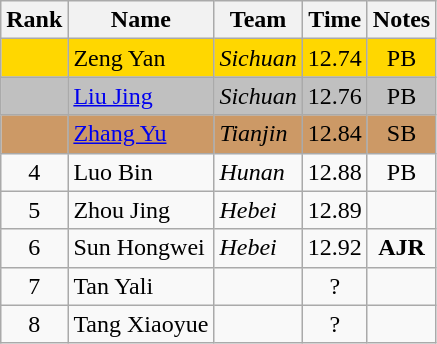<table class="wikitable sortable" style="text-align:center">
<tr>
<th>Rank</th>
<th>Name</th>
<th>Team</th>
<th>Time</th>
<th>Notes</th>
</tr>
<tr bgcolor="gold">
<td></td>
<td align="left">Zeng Yan</td>
<td align=left><em>Sichuan</em></td>
<td>12.74</td>
<td>PB</td>
</tr>
<tr bgcolor="silver">
<td></td>
<td align="left"><a href='#'>Liu Jing</a></td>
<td align=left><em>Sichuan</em></td>
<td>12.76</td>
<td>PB</td>
</tr>
<tr bgcolor="cc9966">
<td></td>
<td align="left"><a href='#'>Zhang Yu</a></td>
<td align=left><em>Tianjin</em></td>
<td>12.84</td>
<td>SB</td>
</tr>
<tr>
<td>4</td>
<td align="left">Luo Bin</td>
<td align=left><em>Hunan</em></td>
<td>12.88</td>
<td>PB</td>
</tr>
<tr>
<td>5</td>
<td align="left">Zhou Jing</td>
<td align=left><em>Hebei</em></td>
<td>12.89</td>
<td></td>
</tr>
<tr>
<td>6</td>
<td align="left">Sun Hongwei</td>
<td align=left><em>Hebei</em></td>
<td>12.92</td>
<td><strong>AJR</strong></td>
</tr>
<tr>
<td>7</td>
<td align="left">Tan Yali</td>
<td align=left></td>
<td>?</td>
<td></td>
</tr>
<tr>
<td>8</td>
<td align="left">Tang Xiaoyue</td>
<td align="left"></td>
<td>?</td>
<td></td>
</tr>
</table>
